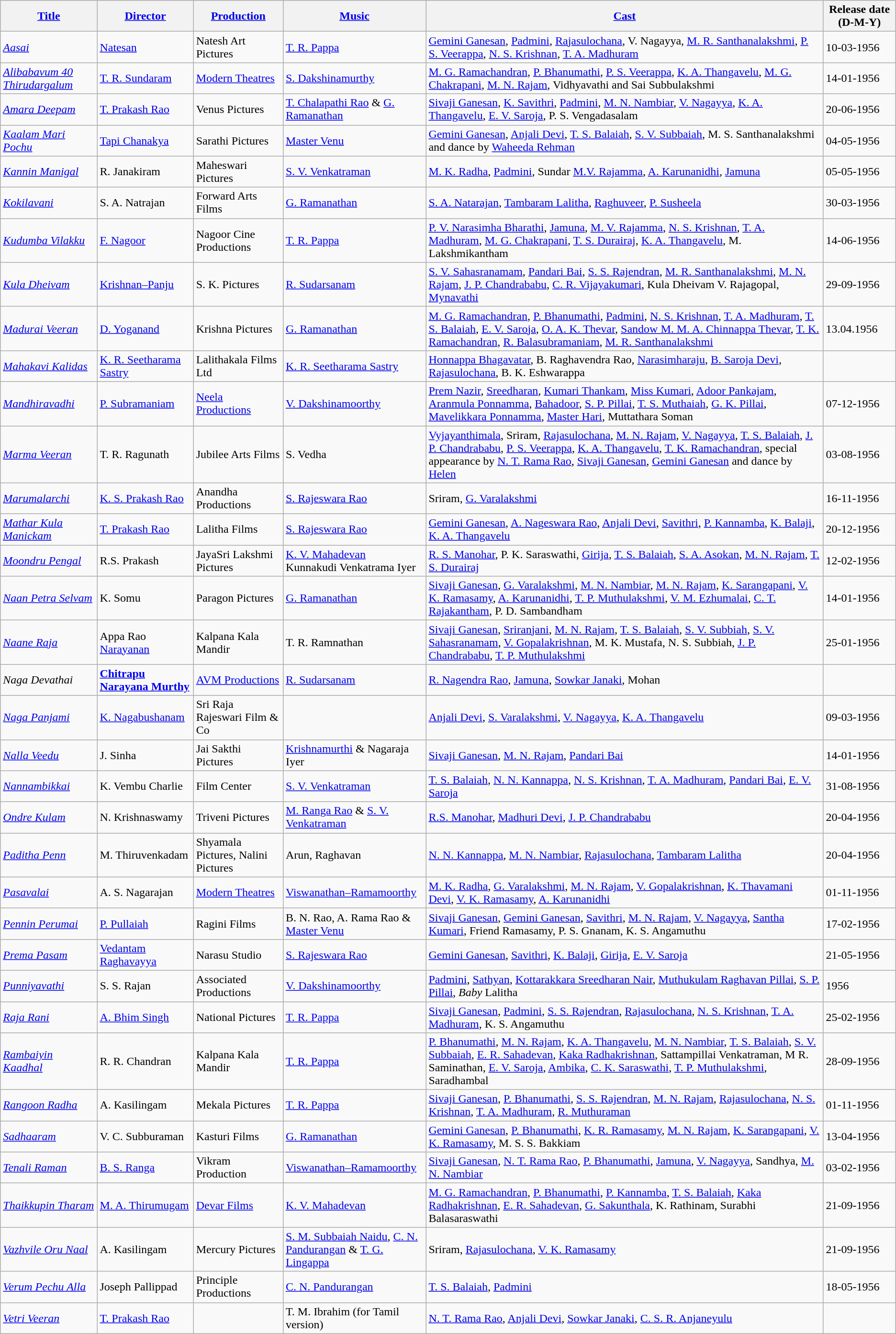<table class="wikitable">
<tr>
<th><a href='#'>Title</a></th>
<th><a href='#'>Director</a></th>
<th><a href='#'>Production</a></th>
<th><a href='#'>Music</a></th>
<th><a href='#'>Cast</a></th>
<th>Release date (D-M-Y)</th>
</tr>
<tr>
<td><em><a href='#'>Aasai</a></em></td>
<td><a href='#'>Natesan</a></td>
<td>Natesh Art Pictures</td>
<td><a href='#'>T. R. Pappa</a></td>
<td><a href='#'>Gemini Ganesan</a>, <a href='#'>Padmini</a>, <a href='#'>Rajasulochana</a>, V. Nagayya, <a href='#'>M. R. Santhanalakshmi</a>, <a href='#'>P. S. Veerappa</a>, <a href='#'>N. S. Krishnan</a>, <a href='#'>T. A. Madhuram</a></td>
<td>10-03-1956</td>
</tr>
<tr>
<td><em><a href='#'>Alibabavum 40 Thirudargalum</a></em></td>
<td><a href='#'>T. R. Sundaram</a></td>
<td><a href='#'>Modern Theatres</a></td>
<td><a href='#'>S. Dakshinamurthy</a></td>
<td><a href='#'>M. G. Ramachandran</a>, <a href='#'>P. Bhanumathi</a>, <a href='#'>P. S. Veerappa</a>, <a href='#'>K. A. Thangavelu</a>, <a href='#'>M. G. Chakrapani</a>, <a href='#'>M. N. Rajam</a>, Vidhyavathi and Sai Subbulakshmi</td>
<td>14-01-1956</td>
</tr>
<tr>
<td><em><a href='#'>Amara Deepam</a></em></td>
<td><a href='#'>T. Prakash Rao</a></td>
<td>Venus Pictures</td>
<td><a href='#'>T. Chalapathi Rao</a> & <a href='#'>G. Ramanathan</a></td>
<td><a href='#'>Sivaji Ganesan</a>, <a href='#'>K. Savithri</a>, <a href='#'>Padmini</a>, <a href='#'>M. N. Nambiar</a>, <a href='#'>V. Nagayya</a>, <a href='#'>K. A. Thangavelu</a>, <a href='#'>E. V. Saroja</a>, P. S. Vengadasalam</td>
<td>20-06-1956</td>
</tr>
<tr>
<td><em><a href='#'>Kaalam Mari Pochu</a></em></td>
<td><a href='#'>Tapi Chanakya</a></td>
<td>Sarathi Pictures</td>
<td><a href='#'>Master Venu</a></td>
<td><a href='#'>Gemini Ganesan</a>, <a href='#'>Anjali Devi</a>, <a href='#'>T. S. Balaiah</a>, <a href='#'>S. V. Subbaiah</a>, M. S. Santhanalakshmi and dance by <a href='#'>Waheeda Rehman</a></td>
<td>04-05-1956</td>
</tr>
<tr>
<td><em><a href='#'>Kannin Manigal</a></em></td>
<td>R. Janakiram</td>
<td>Maheswari Pictures</td>
<td><a href='#'>S. V. Venkatraman</a></td>
<td><a href='#'>M. K. Radha</a>, <a href='#'>Padmini</a>, Sundar <a href='#'>M.V. Rajamma</a>, <a href='#'>A. Karunanidhi</a>, <a href='#'>Jamuna</a></td>
<td>05-05-1956</td>
</tr>
<tr>
<td><em><a href='#'>Kokilavani</a></em></td>
<td>S. A. Natrajan</td>
<td>Forward Arts Films</td>
<td><a href='#'>G. Ramanathan</a></td>
<td><a href='#'>S. A. Natarajan</a>, <a href='#'>Tambaram Lalitha</a>, <a href='#'>Raghuveer</a>, <a href='#'>P. Susheela</a></td>
<td>30-03-1956</td>
</tr>
<tr>
<td><em><a href='#'>Kudumba Vilakku</a></em></td>
<td><a href='#'>F. Nagoor</a></td>
<td>Nagoor Cine Productions</td>
<td><a href='#'>T. R. Pappa</a></td>
<td><a href='#'>P. V. Narasimha Bharathi</a>, <a href='#'>Jamuna</a>, <a href='#'>M. V. Rajamma</a>, <a href='#'>N. S. Krishnan</a>, <a href='#'>T. A. Madhuram</a>, <a href='#'>M. G. Chakrapani</a>, <a href='#'>T. S. Durairaj</a>, <a href='#'>K. A. Thangavelu</a>, M. Lakshmikantham</td>
<td>14-06-1956</td>
</tr>
<tr>
<td><em><a href='#'>Kula Dheivam</a></em></td>
<td><a href='#'>Krishnan–Panju</a></td>
<td>S. K. Pictures</td>
<td><a href='#'>R. Sudarsanam</a></td>
<td><a href='#'>S. V. Sahasranamam</a>, <a href='#'>Pandari Bai</a>, <a href='#'>S. S. Rajendran</a>, <a href='#'>M. R. Santhanalakshmi</a>, <a href='#'>M. N. Rajam</a>, <a href='#'>J. P. Chandrababu</a>, <a href='#'>C. R. Vijayakumari</a>, Kula Dheivam V. Rajagopal, <a href='#'>Mynavathi</a></td>
<td>29-09-1956</td>
</tr>
<tr>
<td><em><a href='#'>Madurai Veeran</a></em></td>
<td><a href='#'>D. Yoganand</a></td>
<td>Krishna Pictures</td>
<td><a href='#'>G. Ramanathan</a></td>
<td><a href='#'>M. G. Ramachandran</a>, <a href='#'>P. Bhanumathi</a>, <a href='#'>Padmini</a>, <a href='#'>N. S. Krishnan</a>, <a href='#'>T. A. Madhuram</a>, <a href='#'>T. S. Balaiah</a>, <a href='#'>E. V. Saroja</a>, <a href='#'>O. A. K. Thevar</a>, <a href='#'>Sandow M. M. A. Chinnappa Thevar</a>, <a href='#'>T. K. Ramachandran</a>, <a href='#'>R. Balasubramaniam</a>, <a href='#'>M. R. Santhanalakshmi</a></td>
<td>13.04.1956</td>
</tr>
<tr>
<td><em><a href='#'>Mahakavi Kalidas</a><br></em></td>
<td><a href='#'>K. R. Seetharama Sastry</a></td>
<td>Lalithakala Films Ltd</td>
<td><a href='#'>K. R. Seetharama Sastry</a></td>
<td><a href='#'>Honnappa Bhagavatar</a>, B. Raghavendra Rao, <a href='#'>Narasimharaju</a>, <a href='#'>B. Saroja Devi</a>, <a href='#'>Rajasulochana</a>, B. K. Eshwarappa</td>
<td></td>
</tr>
<tr>
<td><em><a href='#'>Mandhiravadhi</a></em></td>
<td><a href='#'>P. Subramaniam</a></td>
<td><a href='#'>Neela Productions</a></td>
<td><a href='#'>V. Dakshinamoorthy</a></td>
<td><a href='#'>Prem Nazir</a>, <a href='#'>Sreedharan</a>, <a href='#'>Kumari Thankam</a>, <a href='#'>Miss Kumari</a>, <a href='#'>Adoor Pankajam</a>, <a href='#'>Aranmula Ponnamma</a>, <a href='#'>Bahadoor</a>, <a href='#'>S. P. Pillai</a>, <a href='#'>T. S. Muthaiah</a>, <a href='#'>G. K. Pillai</a>, <a href='#'>Mavelikkara Ponnamma</a>, <a href='#'>Master Hari</a>, Muttathara Soman</td>
<td>07-12-1956</td>
</tr>
<tr>
<td><em><a href='#'>Marma Veeran</a></em></td>
<td>T. R. Ragunath</td>
<td>Jubilee Arts Films</td>
<td>S. Vedha</td>
<td><a href='#'>Vyjayanthimala</a>, Sriram, <a href='#'>Rajasulochana</a>, <a href='#'>M. N. Rajam</a>, <a href='#'>V. Nagayya</a>, <a href='#'>T. S. Balaiah</a>, <a href='#'>J. P. Chandrababu</a>, <a href='#'>P. S. Veerappa</a>, <a href='#'>K. A. Thangavelu</a>, <a href='#'>T. K. Ramachandran</a>, special appearance by <a href='#'>N. T. Rama Rao</a>, <a href='#'>Sivaji Ganesan</a>, <a href='#'>Gemini Ganesan</a> and dance by <a href='#'>Helen</a></td>
<td>03-08-1956</td>
</tr>
<tr>
<td><em><a href='#'>Marumalarchi</a></em></td>
<td><a href='#'>K. S. Prakash Rao</a></td>
<td>Anandha Productions</td>
<td><a href='#'>S. Rajeswara Rao</a></td>
<td Sriram (actor)>Sriram, <a href='#'>G. Varalakshmi</a></td>
<td>16-11-1956</td>
</tr>
<tr>
<td><em><a href='#'>Mathar Kula Manickam</a></em></td>
<td><a href='#'>T. Prakash Rao</a></td>
<td>Lalitha Films</td>
<td><a href='#'>S. Rajeswara Rao</a></td>
<td><a href='#'>Gemini Ganesan</a>, <a href='#'>A. Nageswara Rao</a>, <a href='#'>Anjali Devi</a>, <a href='#'>Savithri</a>, <a href='#'>P. Kannamba</a>, <a href='#'>K. Balaji</a>, <a href='#'>K. A. Thangavelu</a></td>
<td>20-12-1956</td>
</tr>
<tr>
<td><em><a href='#'>Moondru Pengal</a></em></td>
<td>R.S. Prakash</td>
<td>JayaSri Lakshmi Pictures</td>
<td><a href='#'>K. V. Mahadevan</a><br>Kunnakudi Venkatrama Iyer</td>
<td><a href='#'>R. S. Manohar</a>, P. K. Saraswathi, <a href='#'>Girija</a>, <a href='#'>T. S. Balaiah</a>, <a href='#'>S. A. Asokan</a>, <a href='#'>M. N. Rajam</a>, <a href='#'>T. S. Durairaj</a></td>
<td>12-02-1956</td>
</tr>
<tr>
<td><em><a href='#'>Naan Petra Selvam</a></em></td>
<td>K. Somu</td>
<td>Paragon Pictures</td>
<td><a href='#'>G. Ramanathan</a></td>
<td><a href='#'>Sivaji Ganesan</a>, <a href='#'>G. Varalakshmi</a>, <a href='#'>M. N. Nambiar</a>, <a href='#'>M. N. Rajam</a>, <a href='#'>K. Sarangapani</a>, <a href='#'>V. K. Ramasamy</a>, <a href='#'>A. Karunanidhi</a>, <a href='#'>T. P. Muthulakshmi</a>, <a href='#'>V. M. Ezhumalai</a>, <a href='#'>C. T. Rajakantham</a>, P. D. Sambandham</td>
<td>14-01-1956</td>
</tr>
<tr>
<td><em><a href='#'>Naane Raja</a></em></td>
<td R. Appa Rao>Appa Rao<br><a href='#'>Narayanan</a></td>
<td>Kalpana Kala Mandir</td>
<td>T. R. Ramnathan</td>
<td><a href='#'>Sivaji Ganesan</a>, <a href='#'>Sriranjani</a>, <a href='#'>M. N. Rajam</a>, <a href='#'>T. S. Balaiah</a>, <a href='#'>S. V. Subbiah</a>, <a href='#'>S. V. Sahasranamam</a>, <a href='#'>V. Gopalakrishnan</a>, M. K. Mustafa, N. S. Subbiah, <a href='#'>J. P. Chandrababu</a>, <a href='#'>T. P. Muthulakshmi</a></td>
<td>25-01-1956</td>
</tr>
<tr>
<td><em>Naga Devathai</em></td>
<td><strong><a href='#'>Chitrapu Narayana Murthy</a></strong></td>
<td><a href='#'>AVM Productions</a></td>
<td><a href='#'>R. Sudarsanam</a></td>
<td><a href='#'>R. Nagendra Rao</a>, <a href='#'>Jamuna</a>, <a href='#'>Sowkar Janaki</a>, Mohan</td>
<td></td>
</tr>
<tr>
<td><em><a href='#'>Naga Panjami</a></em></td>
<td><a href='#'>K. Nagabushanam</a></td>
<td>Sri Raja Rajeswari Film & Co</td>
<td></td>
<td><a href='#'>Anjali Devi</a>, <a href='#'>S. Varalakshmi</a>, <a href='#'>V. Nagayya</a>, <a href='#'>K. A. Thangavelu</a></td>
<td>09-03-1956</td>
</tr>
<tr>
<td><em><a href='#'>Nalla Veedu</a></em></td>
<td>J. Sinha</td>
<td>Jai Sakthi Pictures</td>
<td><a href='#'>Krishnamurthi</a> & Nagaraja Iyer</td>
<td><a href='#'>Sivaji Ganesan</a>, <a href='#'>M. N. Rajam</a>, <a href='#'>Pandari Bai</a></td>
<td>14-01-1956</td>
</tr>
<tr>
<td><em><a href='#'>Nannambikkai</a></em></td>
<td>K. Vembu Charlie</td>
<td>Film Center</td>
<td><a href='#'>S. V. Venkatraman</a></td>
<td><a href='#'>T. S. Balaiah</a>, <a href='#'>N. N. Kannappa</a>, <a href='#'>N. S. Krishnan</a>, <a href='#'>T. A. Madhuram</a>, <a href='#'>Pandari Bai</a>, <a href='#'>E. V. Saroja</a></td>
<td>31-08-1956</td>
</tr>
<tr>
<td><em><a href='#'>Ondre Kulam</a></em></td>
<td>N. Krishnaswamy</td>
<td>Triveni Pictures</td>
<td><a href='#'>M. Ranga Rao</a> & <a href='#'>S. V. Venkatraman</a></td>
<td><a href='#'>R.S. Manohar</a>, <a href='#'>Madhuri Devi</a>, <a href='#'>J. P. Chandrababu</a></td>
<td>20-04-1956</td>
</tr>
<tr>
<td><em><a href='#'>Paditha Penn</a></em></td>
<td>M. Thiruvenkadam</td>
<td>Shyamala Pictures, Nalini Pictures</td>
<td>Arun, Raghavan</td>
<td><a href='#'>N. N. Kannappa</a>, <a href='#'>M. N. Nambiar</a>, <a href='#'>Rajasulochana</a>, <a href='#'>Tambaram Lalitha</a></td>
<td>20-04-1956</td>
</tr>
<tr>
<td><em><a href='#'>Pasavalai</a></em></td>
<td>A. S. Nagarajan</td>
<td><a href='#'>Modern Theatres</a></td>
<td><a href='#'>Viswanathan–Ramamoorthy</a></td>
<td><a href='#'>M. K. Radha</a>, <a href='#'>G. Varalakshmi</a>, <a href='#'>M. N. Rajam</a>, <a href='#'>V. Gopalakrishnan</a>, <a href='#'>K. Thavamani Devi</a>, <a href='#'>V. K. Ramasamy</a>, <a href='#'>A. Karunanidhi</a></td>
<td>01-11-1956</td>
</tr>
<tr>
<td><em><a href='#'>Pennin Perumai</a></em></td>
<td><a href='#'>P. Pullaiah</a></td>
<td>Ragini Films</td>
<td>B. N. Rao, A. Rama Rao & <a href='#'>Master Venu</a></td>
<td><a href='#'>Sivaji Ganesan</a>, <a href='#'>Gemini Ganesan</a>, <a href='#'>Savithri</a>, <a href='#'>M. N. Rajam</a>, <a href='#'>V. Nagayya</a>, <a href='#'>Santha Kumari</a>, Friend Ramasamy, P. S. Gnanam, K. S. Angamuthu</td>
<td>17-02-1956</td>
</tr>
<tr>
<td><em><a href='#'>Prema Pasam</a></em></td>
<td><a href='#'>Vedantam Raghavayya</a></td>
<td>Narasu Studio</td>
<td><a href='#'>S. Rajeswara Rao</a></td>
<td><a href='#'>Gemini Ganesan</a>, <a href='#'>Savithri</a>, <a href='#'>K. Balaji</a>, <a href='#'>Girija</a>, <a href='#'>E. V. Saroja</a></td>
<td>21-05-1956</td>
</tr>
<tr>
<td><em><a href='#'>Punniyavathi</a></em></td>
<td>S. S. Rajan</td>
<td>Associated Productions</td>
<td><a href='#'>V. Dakshinamoorthy</a></td>
<td><a href='#'>Padmini</a>, <a href='#'>Sathyan</a>, <a href='#'>Kottarakkara Sreedharan Nair</a>, <a href='#'>Muthukulam Raghavan Pillai</a>, <a href='#'>S. P. Pillai</a>, <em>Baby</em> Lalitha</td>
<td>1956</td>
</tr>
<tr>
<td><em><a href='#'>Raja Rani</a></em></td>
<td><a href='#'>A. Bhim Singh</a></td>
<td>National Pictures</td>
<td><a href='#'>T. R. Pappa</a></td>
<td><a href='#'>Sivaji Ganesan</a>, <a href='#'>Padmini</a>, <a href='#'>S. S. Rajendran</a>, <a href='#'>Rajasulochana</a>, <a href='#'>N. S. Krishnan</a>, <a href='#'>T. A. Madhuram</a>, K. S. Angamuthu</td>
<td>25-02-1956</td>
</tr>
<tr>
<td><em><a href='#'>Rambaiyin Kaadhal</a></em></td>
<td>R. R. Chandran</td>
<td>Kalpana Kala Mandir</td>
<td><a href='#'>T. R. Pappa</a></td>
<td><a href='#'>P. Bhanumathi</a>, <a href='#'>M. N. Rajam</a>, <a href='#'>K. A. Thangavelu</a>, <a href='#'>M. N. Nambiar</a>, <a href='#'>T. S. Balaiah</a>, <a href='#'>S. V. Subbaiah</a>, <a href='#'>E. R. Sahadevan</a>, <a href='#'>Kaka Radhakrishnan</a>, Sattampillai Venkatraman, M R. Saminathan, <a href='#'>E. V. Saroja</a>, <a href='#'>Ambika</a>, <a href='#'>C. K. Saraswathi</a>, <a href='#'>T. P. Muthulakshmi</a>, Saradhambal</td>
<td>28-09-1956</td>
</tr>
<tr>
<td><em><a href='#'>Rangoon Radha</a></em></td>
<td>A. Kasilingam</td>
<td>Mekala Pictures</td>
<td><a href='#'>T. R. Pappa</a></td>
<td><a href='#'>Sivaji Ganesan</a>, <a href='#'>P. Bhanumathi</a>, <a href='#'>S. S. Rajendran</a>, <a href='#'>M. N. Rajam</a>, <a href='#'>Rajasulochana</a>, <a href='#'>N. S. Krishnan</a>, <a href='#'>T. A. Madhuram</a>, <a href='#'>R. Muthuraman</a></td>
<td>01-11-1956</td>
</tr>
<tr>
<td><em><a href='#'>Sadhaaram</a></em></td>
<td>V. C. Subburaman</td>
<td>Kasturi Films</td>
<td><a href='#'>G. Ramanathan</a></td>
<td><a href='#'>Gemini Ganesan</a>, <a href='#'>P. Bhanumathi</a>, <a href='#'>K. R. Ramasamy</a>, <a href='#'>M. N. Rajam</a>, <a href='#'>K. Sarangapani</a>, <a href='#'>V. K. Ramasamy</a>, M. S. S. Bakkiam</td>
<td>13-04-1956</td>
</tr>
<tr>
<td><em><a href='#'>Tenali Raman</a></em></td>
<td><a href='#'>B. S. Ranga</a></td>
<td>Vikram Production</td>
<td><a href='#'>Viswanathan–Ramamoorthy</a></td>
<td><a href='#'>Sivaji Ganesan</a>, <a href='#'>N. T. Rama Rao</a>, <a href='#'>P. Bhanumathi</a>, <a href='#'>Jamuna</a>, <a href='#'>V. Nagayya</a>, Sandhya, <a href='#'>M. N. Nambiar</a></td>
<td>03-02-1956</td>
</tr>
<tr>
<td><em><a href='#'>Thaikkupin Tharam</a></em></td>
<td><a href='#'>M. A. Thirumugam</a></td>
<td><a href='#'>Devar Films</a></td>
<td><a href='#'>K. V. Mahadevan</a></td>
<td><a href='#'>M. G. Ramachandran</a>, <a href='#'>P. Bhanumathi</a>, <a href='#'>P. Kannamba</a>, <a href='#'>T. S. Balaiah</a>, <a href='#'>Kaka Radhakrishnan</a>, <a href='#'>E. R. Sahadevan</a>, <a href='#'>G. Sakunthala</a>, K. Rathinam, Surabhi Balasaraswathi</td>
<td>21-09-1956</td>
</tr>
<tr>
<td><em><a href='#'>Vazhvile Oru Naal</a></em></td>
<td>A. Kasilingam</td>
<td>Mercury Pictures</td>
<td><a href='#'>S. M. Subbaiah Naidu</a>, <a href='#'>C. N. Pandurangan</a> & <a href='#'>T. G. Lingappa</a></td>
<td>Sriram, <a href='#'>Rajasulochana</a>, <a href='#'>V. K. Ramasamy</a></td>
<td>21-09-1956</td>
</tr>
<tr>
<td><em><a href='#'>Verum Pechu Alla</a></em></td>
<td>Joseph Pallippad</td>
<td>Principle Productions</td>
<td><a href='#'>C. N. Pandurangan</a></td>
<td><a href='#'>T. S. Balaiah</a>, <a href='#'>Padmini</a></td>
<td>18-05-1956</td>
</tr>
<tr>
<td><em><a href='#'>Vetri Veeran</a></em></td>
<td><a href='#'>T. Prakash Rao</a></td>
<td></td>
<td>T. M. Ibrahim (for Tamil version)</td>
<td><a href='#'>N. T. Rama Rao</a>, <a href='#'>Anjali Devi</a>, <a href='#'>Sowkar Janaki</a>, <a href='#'>C. S. R. Anjaneyulu</a></td>
<td></td>
</tr>
</table>
